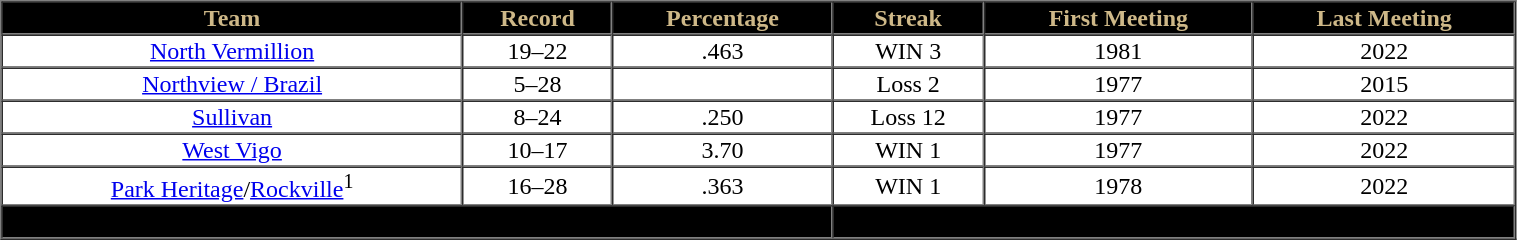<table cellpadding="1" border="1" cellspacing="0" style="text-align:center; width:80%;">
<tr span style="background:#000000; color:#CEB888;">
<th>Team</th>
<th>Record</th>
<th>Percentage</th>
<th>Streak</th>
<th>First Meeting</th>
<th>Last Meeting</th>
</tr>
<tr>
<td><a href='#'>North Vermillion</a></td>
<td>19–22</td>
<td>.463</td>
<td>WIN 3</td>
<td>1981</td>
<td>2022</td>
</tr>
<tr>
<td><a href='#'>Northview / Brazil</a></td>
<td>5–28</td>
<td></td>
<td>Loss 2</td>
<td>1977</td>
<td>2015</td>
</tr>
<tr>
<td><a href='#'>Sullivan</a></td>
<td>8–24</td>
<td>.250</td>
<td>Loss 12</td>
<td>1977</td>
<td>2022</td>
</tr>
<tr>
<td><a href='#'>West Vigo</a></td>
<td>10–17</td>
<td>3.70</td>
<td>WIN 1</td>
<td>1977</td>
<td>2022</td>
</tr>
<tr>
<td><a href='#'>Park Heritage</a>/<a href='#'>Rockville</a><sup>1</sup></td>
<td>16–28</td>
<td>.363</td>
<td>WIN 1</td>
<td>1978</td>
<td>2022</td>
</tr>
<tr style="background:#000000;">
<td colspan="3"><span><strong>Overall Record</strong></span></td>
<td colspan="3"><span><strong>58–119</strong></span></td>
</tr>
</table>
